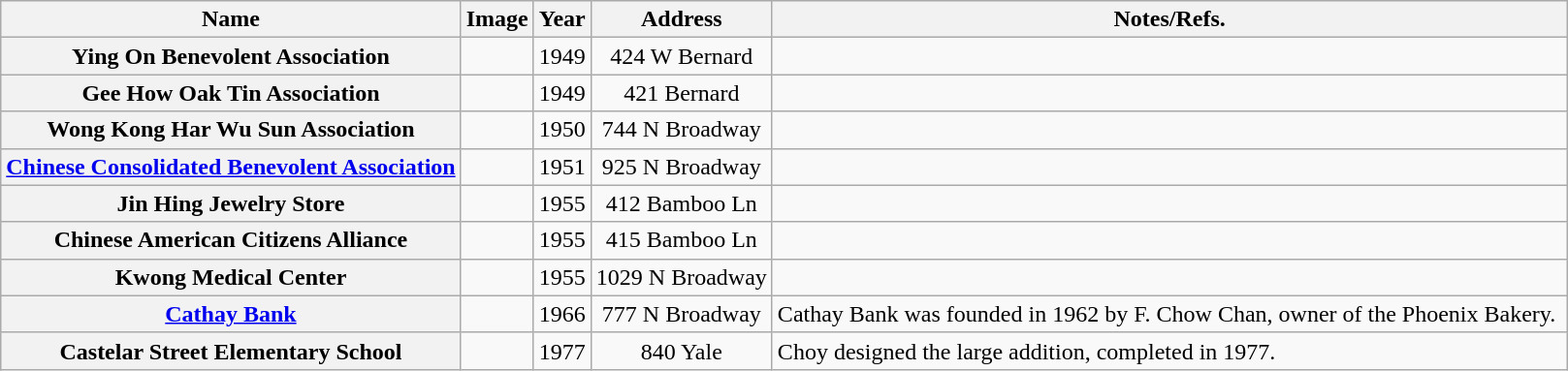<table class="wikitable sortable" style="text-align:center;font-size:100%;">
<tr>
<th>Name</th>
<th class="unsortable">Image</th>
<th>Year</th>
<th>Address</th>
<th class="unsortable">Notes/Refs.</th>
</tr>
<tr>
<th>Ying On Benevolent Association</th>
<td></td>
<td>1949</td>
<td>424 W Bernard</td>
<td style="text-align:left;"></td>
</tr>
<tr>
<th>Gee How Oak Tin Association</th>
<td></td>
<td>1949</td>
<td>421 Bernard</td>
<td style="text-align:left;"></td>
</tr>
<tr>
<th>Wong Kong Har Wu Sun Association</th>
<td></td>
<td>1950</td>
<td>744 N Broadway</td>
<td style="text-align:left;"></td>
</tr>
<tr>
<th><a href='#'>Chinese Consolidated Benevolent Association</a></th>
<td></td>
<td>1951</td>
<td>925 N Broadway</td>
<td style="text-align:left;"></td>
</tr>
<tr>
<th>Jin Hing Jewelry Store</th>
<td></td>
<td>1955</td>
<td>412 Bamboo Ln</td>
<td style="text-align:left;"></td>
</tr>
<tr>
<th>Chinese American Citizens Alliance</th>
<td></td>
<td>1955</td>
<td>415 Bamboo Ln</td>
<td style="text-align:left;"></td>
</tr>
<tr>
<th>Kwong Medical Center</th>
<td></td>
<td>1955</td>
<td>1029 N Broadway</td>
<td style="text-align:left;"></td>
</tr>
<tr>
<th><a href='#'>Cathay Bank</a></th>
<td></td>
<td>1966</td>
<td>777 N Broadway</td>
<td style="text-align:left;">Cathay Bank was founded in 1962 by F. Chow Chan, owner of the Phoenix Bakery. </td>
</tr>
<tr>
<th>Castelar Street Elementary School</th>
<td></td>
<td>1977</td>
<td>840 Yale</td>
<td style="text-align:left;">Choy designed the large addition, completed in 1977.</td>
</tr>
</table>
